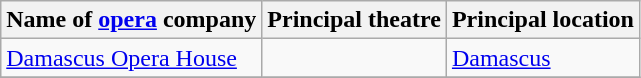<table class="wikitable">
<tr>
<th>Name of <a href='#'>opera</a> company</th>
<th>Principal theatre</th>
<th>Principal location</th>
</tr>
<tr>
<td><a href='#'>Damascus Opera House</a></td>
<td></td>
<td><a href='#'>Damascus</a></td>
</tr>
<tr>
</tr>
</table>
